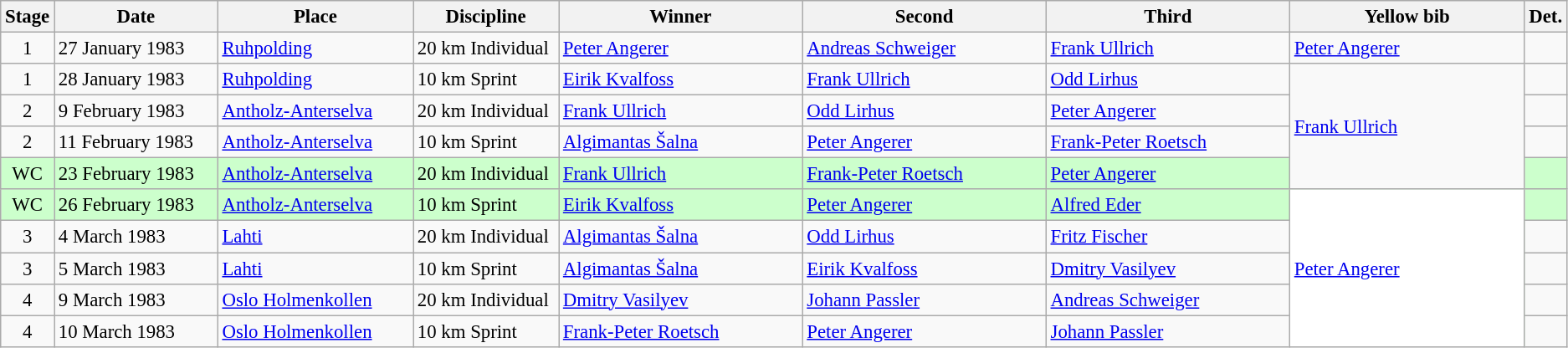<table class="wikitable" style="font-size:95%;">
<tr>
<th width="10">Stage</th>
<th width="125">Date</th>
<th width="150">Place</th>
<th width="110">Discipline</th>
<th width="190">Winner</th>
<th width="190">Second</th>
<th width="190">Third</th>
<th width="183">Yellow bib <br> </th>
<th width="8">Det.</th>
</tr>
<tr>
<td align=center>1</td>
<td>27 January 1983</td>
<td> <a href='#'>Ruhpolding</a></td>
<td>20 km Individual</td>
<td> <a href='#'>Peter Angerer</a></td>
<td> <a href='#'>Andreas Schweiger</a></td>
<td> <a href='#'>Frank Ullrich</a></td>
<td> <a href='#'>Peter Angerer</a></td>
<td></td>
</tr>
<tr>
<td align=center>1</td>
<td>28 January 1983</td>
<td> <a href='#'>Ruhpolding</a></td>
<td>10 km Sprint</td>
<td> <a href='#'>Eirik Kvalfoss</a></td>
<td> <a href='#'>Frank Ullrich</a></td>
<td> <a href='#'>Odd Lirhus</a></td>
<td rowspan="4"> <a href='#'>Frank Ullrich</a></td>
<td></td>
</tr>
<tr>
<td align=center>2</td>
<td>9 February 1983</td>
<td> <a href='#'>Antholz-Anterselva</a></td>
<td>20 km Individual</td>
<td> <a href='#'>Frank Ullrich</a></td>
<td> <a href='#'>Odd Lirhus</a></td>
<td> <a href='#'>Peter Angerer</a></td>
<td></td>
</tr>
<tr>
<td align=center>2</td>
<td>11 February 1983</td>
<td> <a href='#'>Antholz-Anterselva</a></td>
<td>10 km Sprint</td>
<td> <a href='#'>Algimantas Šalna</a></td>
<td> <a href='#'>Peter Angerer</a></td>
<td> <a href='#'>Frank-Peter Roetsch</a></td>
<td></td>
</tr>
<tr style="background:#CCFFCC">
<td align=center>WC</td>
<td>23 February 1983</td>
<td> <a href='#'>Antholz-Anterselva</a></td>
<td>20 km Individual</td>
<td> <a href='#'>Frank Ullrich</a></td>
<td> <a href='#'>Frank-Peter Roetsch</a></td>
<td> <a href='#'>Peter Angerer</a></td>
<td></td>
</tr>
<tr style="background:#CCFFCC">
<td align=center>WC</td>
<td>26 February 1983</td>
<td> <a href='#'>Antholz-Anterselva</a></td>
<td>10 km Sprint</td>
<td> <a href='#'>Eirik Kvalfoss</a></td>
<td> <a href='#'>Peter Angerer</a></td>
<td> <a href='#'>Alfred Eder</a></td>
<td rowspan="5" style="background:white"> <a href='#'>Peter Angerer</a></td>
<td></td>
</tr>
<tr>
<td align=center>3</td>
<td>4 March 1983</td>
<td> <a href='#'>Lahti</a></td>
<td>20 km Individual</td>
<td> <a href='#'>Algimantas Šalna</a></td>
<td> <a href='#'>Odd Lirhus</a></td>
<td> <a href='#'>Fritz Fischer</a></td>
<td></td>
</tr>
<tr>
<td align=center>3</td>
<td>5 March 1983</td>
<td> <a href='#'>Lahti</a></td>
<td>10 km Sprint</td>
<td> <a href='#'>Algimantas Šalna</a></td>
<td> <a href='#'>Eirik Kvalfoss</a></td>
<td> <a href='#'>Dmitry Vasilyev</a></td>
<td></td>
</tr>
<tr>
<td align=center>4</td>
<td>9 March 1983</td>
<td> <a href='#'>Oslo Holmenkollen</a></td>
<td>20 km Individual</td>
<td> <a href='#'>Dmitry Vasilyev</a></td>
<td> <a href='#'>Johann Passler</a></td>
<td> <a href='#'>Andreas Schweiger</a></td>
<td></td>
</tr>
<tr>
<td align=center>4</td>
<td>10 March 1983</td>
<td> <a href='#'>Oslo Holmenkollen</a></td>
<td>10 km Sprint</td>
<td> <a href='#'>Frank-Peter Roetsch</a></td>
<td> <a href='#'>Peter Angerer</a></td>
<td> <a href='#'>Johann Passler</a></td>
<td></td>
</tr>
</table>
